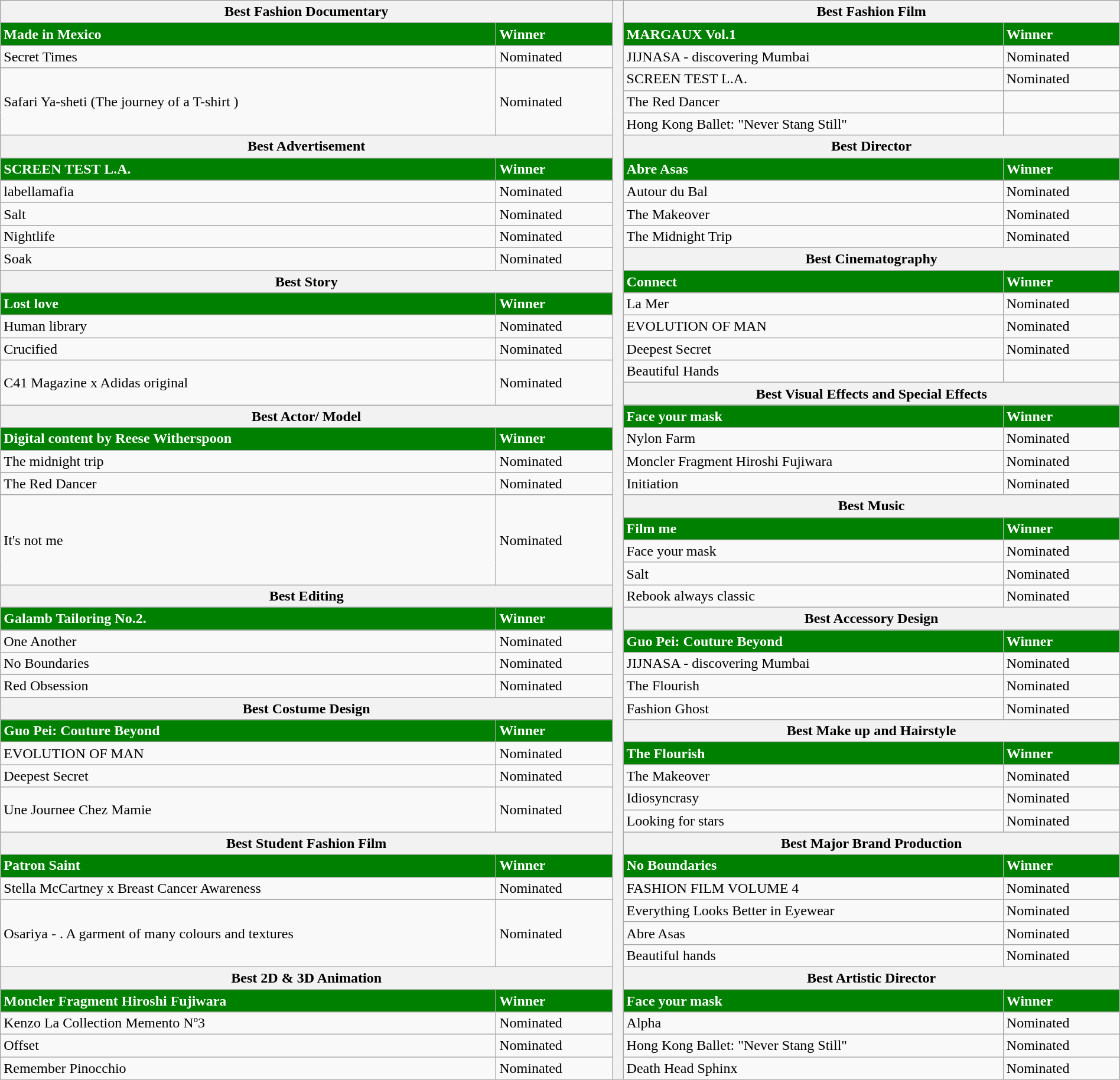<table class="wikitable" style="width: 100%">
<tr>
<th colspan="2">Best Fashion Documentary</th>
<th rowspan="48"></th>
<th colspan="2">Best Fashion Film</th>
</tr>
<tr>
<td style="background: green;color: white;"><strong>Made in Mexico</strong></td>
<td style="background: green;color: white;"><strong>Winner</strong></td>
<td style="background: green;color: white;"><strong>MARGAUX Vol.1</strong></td>
<td style="background: green;color: white;"><strong>Winner</strong></td>
</tr>
<tr>
<td>Secret Times</td>
<td>Nominated</td>
<td>JIJNASA - discovering Mumbai</td>
<td>Nominated</td>
</tr>
<tr>
<td rowspan="3">Safari Ya-sheti (The journey of a T-shirt )</td>
<td rowspan="3">Nominated</td>
<td>SCREEN TEST L.A.</td>
<td>Nominated</td>
</tr>
<tr>
<td>The Red Dancer</td>
<td></td>
</tr>
<tr>
<td>Hong Kong Ballet: "Never Stang Still"</td>
<td></td>
</tr>
<tr>
<th colspan="2">Best Advertisement</th>
<th colspan="2">Best Director</th>
</tr>
<tr>
<td style="background: green;color: white;"><strong>SCREEN TEST L.A.</strong></td>
<td style="background: green;color: white;"><strong>Winner</strong></td>
<td style="background: green;color: white;"><strong>Abre Asas</strong></td>
<td style="background: green;color: white;"><strong>Winner</strong></td>
</tr>
<tr>
<td>labellamafia</td>
<td>Nominated</td>
<td>Autour du Bal</td>
<td>Nominated</td>
</tr>
<tr>
<td>Salt</td>
<td>Nominated</td>
<td>The Makeover</td>
<td>Nominated</td>
</tr>
<tr>
<td>Nightlife</td>
<td>Nominated</td>
<td>The Midnight Trip</td>
<td>Nominated</td>
</tr>
<tr>
<td>Soak</td>
<td>Nominated</td>
<th colspan="2">Best Cinematography</th>
</tr>
<tr>
<th colspan="2">Best Story</th>
<td style="background: green;color: white;"><strong>Connect</strong></td>
<td style="background: green;color: white;"><strong>Winner</strong></td>
</tr>
<tr>
<td style="background: green;color: white;"><strong>Lost love</strong></td>
<td style="background: green;color: white;"><strong>Winner</strong></td>
<td>La Mer</td>
<td>Nominated</td>
</tr>
<tr>
<td>Human library</td>
<td>Nominated</td>
<td>EVOLUTION OF MAN</td>
<td>Nominated</td>
</tr>
<tr>
<td>Crucified</td>
<td>Nominated</td>
<td>Deepest Secret</td>
<td>Nominated</td>
</tr>
<tr>
<td rowspan="2">C41 Magazine x Adidas original</td>
<td rowspan="2">Nominated</td>
<td>Beautiful Hands</td>
<td></td>
</tr>
<tr>
<th colspan="2">Best Visual Effects and Special Effects</th>
</tr>
<tr>
<th colspan="2">Best Actor/ Model</th>
<td style="background: green;color: white;"><strong>Face your mask</strong></td>
<td style="background: green;color: white;"><strong>Winner</strong></td>
</tr>
<tr>
<td style="background: green;color: white;"><strong>Digital content by Reese Witherspoon</strong></td>
<td style="background: green;color: white;"><strong>Winner</strong></td>
<td>Nylon Farm</td>
<td>Nominated</td>
</tr>
<tr>
<td>The midnight trip</td>
<td>Nominated</td>
<td>Moncler Fragment Hiroshi Fujiwara</td>
<td>Nominated</td>
</tr>
<tr>
<td>The Red Dancer</td>
<td>Nominated</td>
<td>Initiation</td>
<td>Nominated</td>
</tr>
<tr>
<td rowspan="4">It's not me</td>
<td rowspan="4">Nominated</td>
<th colspan="2">Best Music</th>
</tr>
<tr>
<td style="background: green;color: white;"><strong>Film me</strong></td>
<td style="background: green;color: white;"><strong>Winner</strong></td>
</tr>
<tr>
<td>Face your mask</td>
<td>Nominated</td>
</tr>
<tr>
<td>Salt</td>
<td>Nominated</td>
</tr>
<tr>
<th colspan="2">Best Editing</th>
<td>Rebook always classic</td>
<td>Nominated</td>
</tr>
<tr>
<td style="background: green;color: white;"><strong>Galamb Tailoring No.2.</strong></td>
<td style="background: green;color: white;"><strong>Winner</strong></td>
<th colspan="2">Best Accessory Design</th>
</tr>
<tr>
<td>One Another</td>
<td>Nominated</td>
<td style="background: green;color: white;"><strong>Guo Pei: Couture Beyond</strong></td>
<td style="background: green;color: white;"><strong>Winner</strong></td>
</tr>
<tr>
<td>No Boundaries</td>
<td>Nominated</td>
<td>JIJNASA - discovering Mumbai</td>
<td>Nominated</td>
</tr>
<tr>
<td>Red Obsession</td>
<td>Nominated</td>
<td>The Flourish</td>
<td>Nominated</td>
</tr>
<tr>
<th colspan="2">Best Costume Design</th>
<td>Fashion Ghost</td>
<td>Nominated</td>
</tr>
<tr>
<td style="background: green;color: white;"><strong>Guo Pei: Couture Beyond</strong></td>
<td style="background: green;color: white;"><strong>Winner</strong></td>
<th colspan="2">Best Make up and Hairstyle</th>
</tr>
<tr>
<td>EVOLUTION OF MAN</td>
<td>Nominated</td>
<td style="background: green;color: white;"><strong>The Flourish</strong></td>
<td style="background: green;color: white;"><strong>Winner</strong></td>
</tr>
<tr>
<td>Deepest Secret</td>
<td>Nominated</td>
<td>The Makeover</td>
<td>Nominated</td>
</tr>
<tr>
<td rowspan="2">Une Journee Chez Mamie</td>
<td rowspan="2">Nominated</td>
<td>Idiosyncrasy</td>
<td>Nominated</td>
</tr>
<tr>
<td>Looking for stars</td>
<td>Nominated</td>
</tr>
<tr>
<th colspan="2">Best Student Fashion Film</th>
<th colspan="2">Best Major Brand Production</th>
</tr>
<tr>
<td style="background: green;color: white;"><strong>Patron Saint</strong></td>
<td style="background: green;color: white;"><strong>Winner</strong></td>
<td style="background: green;color: white;"><strong>No Boundaries</strong></td>
<td style="background: green;color: white;"><strong>Winner</strong></td>
</tr>
<tr>
<td>Stella McCartney x Breast Cancer Awareness</td>
<td>Nominated</td>
<td>FASHION FILM VOLUME 4</td>
<td>Nominated</td>
</tr>
<tr>
<td rowspan="3">Osariya - . A garment of many colours and textures</td>
<td rowspan="3">Nominated</td>
<td>Everything Looks Better in Eyewear</td>
<td>Nominated</td>
</tr>
<tr>
<td>Abre Asas</td>
<td>Nominated</td>
</tr>
<tr>
<td>Beautiful hands</td>
<td>Nominated</td>
</tr>
<tr>
<th colspan="2">Best 2D & 3D Animation</th>
<th colspan="2">Best Artistic Director</th>
</tr>
<tr>
<td style="background: green;color: white;"><strong>Moncler Fragment Hiroshi Fujiwara</strong></td>
<td style="background: green;color: white;"><strong>Winner</strong></td>
<td style="background: green;color: white;"><strong>Face your mask</strong></td>
<td style="background: green;color: white;"><strong>Winner</strong></td>
</tr>
<tr>
<td>Kenzo La Collection Memento Nº3</td>
<td>Nominated</td>
<td>Alpha</td>
<td>Nominated</td>
</tr>
<tr>
<td>Offset</td>
<td>Nominated</td>
<td>Hong Kong Ballet: "Never Stang Still"</td>
<td>Nominated</td>
</tr>
<tr>
<td>Remember Pinocchio</td>
<td>Nominated</td>
<td>Death Head Sphinx</td>
<td>Nominated</td>
</tr>
</table>
